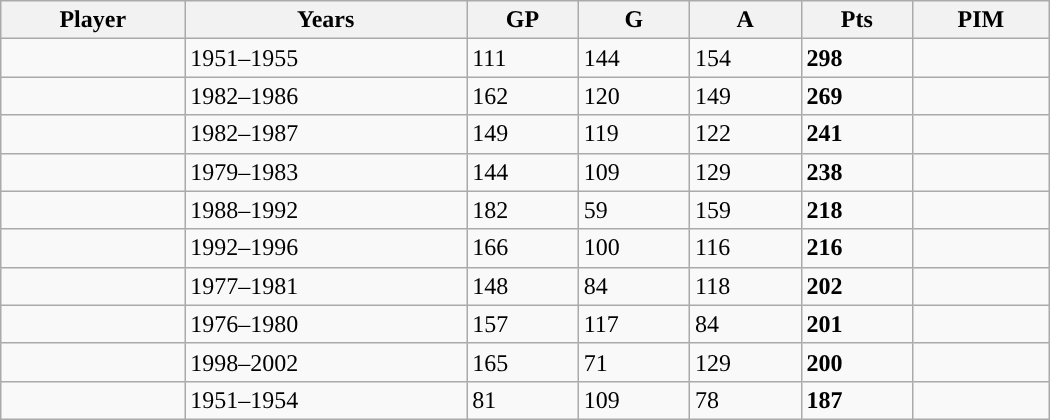<table class="wikitable sortable" width ="700" cellpadding="1" border="1" cellspacing="0">
<tr>
<th>Player</th>
<th>Years</th>
<th>GP</th>
<th>G</th>
<th>A</th>
<th>Pts</th>
<th>PIM</th>
</tr>
<tr>
<td></td>
<td>1951–1955</td>
<td>111</td>
<td>144</td>
<td>154</td>
<td><strong>298</strong></td>
<td></td>
</tr>
<tr>
<td></td>
<td>1982–1986</td>
<td>162</td>
<td>120</td>
<td>149</td>
<td><strong>269</strong></td>
<td></td>
</tr>
<tr>
<td></td>
<td>1982–1987</td>
<td>149</td>
<td>119</td>
<td>122</td>
<td><strong>241</strong></td>
<td></td>
</tr>
<tr>
<td></td>
<td>1979–1983</td>
<td>144</td>
<td>109</td>
<td>129</td>
<td><strong>238</strong></td>
<td></td>
</tr>
<tr>
<td></td>
<td>1988–1992</td>
<td>182</td>
<td>59</td>
<td>159</td>
<td><strong>218</strong></td>
<td></td>
</tr>
<tr>
<td></td>
<td>1992–1996</td>
<td>166</td>
<td>100</td>
<td>116</td>
<td><strong>216</strong></td>
<td></td>
</tr>
<tr>
<td></td>
<td>1977–1981</td>
<td>148</td>
<td>84</td>
<td>118</td>
<td><strong>202</strong></td>
<td></td>
</tr>
<tr>
<td></td>
<td>1976–1980</td>
<td>157</td>
<td>117</td>
<td>84</td>
<td><strong>201</strong></td>
<td></td>
</tr>
<tr>
<td></td>
<td>1998–2002</td>
<td>165</td>
<td>71</td>
<td>129</td>
<td><strong>200</strong></td>
<td></td>
</tr>
<tr>
<td></td>
<td>1951–1954</td>
<td>81</td>
<td>109</td>
<td>78</td>
<td><strong>187</strong></td>
<td></td>
</tr>
</table>
